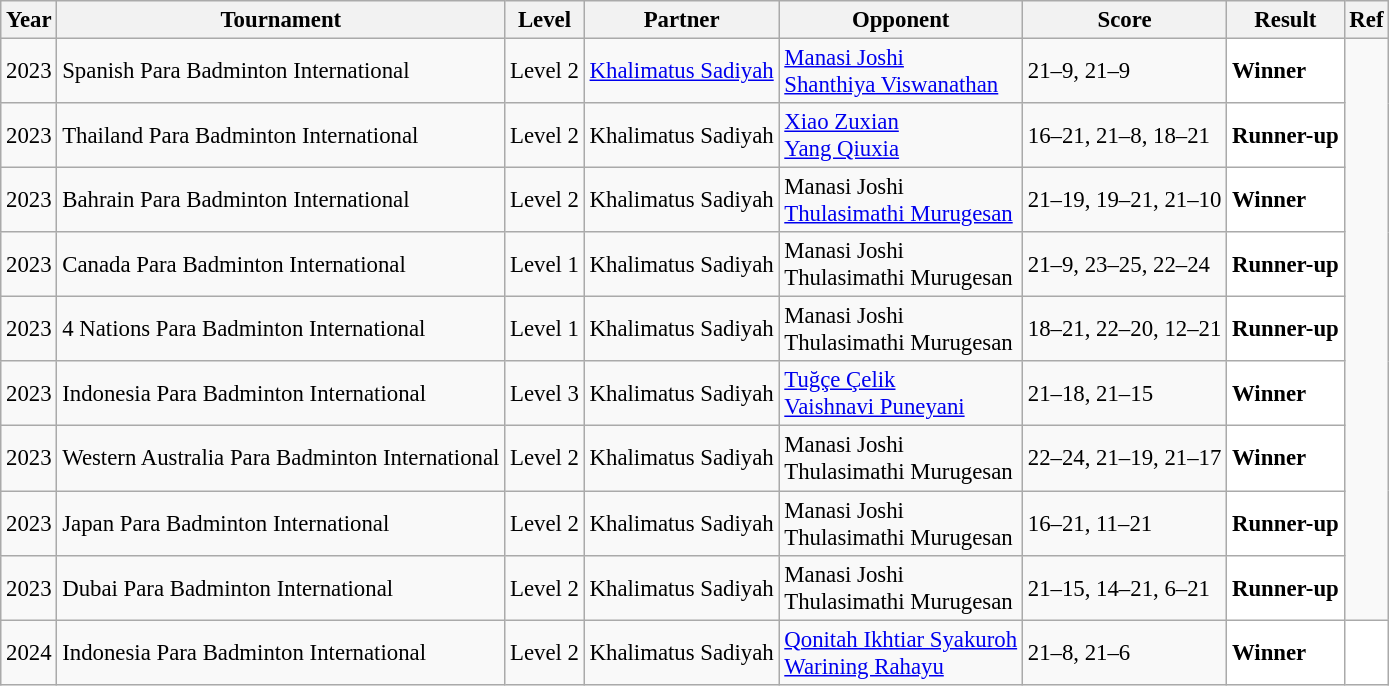<table class="sortable wikitable" style="font-size: 95%;">
<tr>
<th>Year</th>
<th>Tournament</th>
<th>Level</th>
<th>Partner</th>
<th>Opponent</th>
<th>Score</th>
<th>Result</th>
<th>Ref</th>
</tr>
<tr>
<td align="center">2023</td>
<td align="left">Spanish Para Badminton International</td>
<td>Level 2</td>
<td align="left"> <a href='#'>Khalimatus Sadiyah</a></td>
<td align="left"> <a href='#'>Manasi Joshi</a> <br>  <a href='#'>Shanthiya Viswanathan</a></td>
<td align="left">21–9, 21–9</td>
<td style="text-align:left; background:white"> <strong>Winner</strong></td>
</tr>
<tr>
<td align="center">2023</td>
<td align="left">Thailand Para Badminton International</td>
<td>Level 2</td>
<td align="left"> Khalimatus Sadiyah</td>
<td align="left"> <a href='#'>Xiao Zuxian</a><br>  <a href='#'>Yang Qiuxia</a></td>
<td align="left">16–21, 21–8, 18–21</td>
<td style="text-align:left; background:white"> <strong>Runner-up</strong></td>
</tr>
<tr>
<td align="center">2023</td>
<td align="left">Bahrain Para Badminton International</td>
<td>Level 2</td>
<td align="left"> Khalimatus Sadiyah</td>
<td align="left"> Manasi Joshi <br>  <a href='#'>Thulasimathi Murugesan</a></td>
<td align="left">21–19, 19–21, 21–10</td>
<td style="text-align:left; background:white"> <strong>Winner</strong></td>
</tr>
<tr>
<td align="center">2023</td>
<td align="left">Canada Para Badminton International</td>
<td>Level 1</td>
<td align="left"> Khalimatus Sadiyah</td>
<td align="left"> Manasi Joshi <br>  Thulasimathi Murugesan</td>
<td align="left">21–9, 23–25, 22–24</td>
<td style="text-align:left; background:white"> <strong>Runner-up</strong></td>
</tr>
<tr>
<td align="center">2023</td>
<td align="left">4 Nations Para Badminton International</td>
<td>Level 1</td>
<td align="left"> Khalimatus Sadiyah</td>
<td align="left"> Manasi Joshi <br>  Thulasimathi Murugesan</td>
<td align="left">18–21, 22–20, 12–21</td>
<td style="text-align:left; background:white"> <strong>Runner-up</strong></td>
</tr>
<tr>
<td align="center">2023</td>
<td align="left">Indonesia Para Badminton International</td>
<td align="left">Level 3</td>
<td align="left"> Khalimatus Sadiyah</td>
<td align="left"> <a href='#'>Tuğçe Çelik</a><br>  <a href='#'>Vaishnavi Puneyani</a></td>
<td align="left">21–18, 21–15</td>
<td style="text-align:left; background:white"> <strong>Winner</strong></td>
</tr>
<tr>
<td align="center">2023</td>
<td align="left">Western Australia Para Badminton International</td>
<td>Level 2</td>
<td align="left"> Khalimatus Sadiyah</td>
<td align="left"> Manasi Joshi <br>  Thulasimathi Murugesan</td>
<td align="left">22–24, 21–19, 21–17</td>
<td style="text-align:left; background:white"> <strong>Winner</strong></td>
</tr>
<tr>
<td align="center">2023</td>
<td align="left">Japan Para Badminton International</td>
<td>Level 2</td>
<td align="left"> Khalimatus Sadiyah</td>
<td align="left"> Manasi Joshi <br>  Thulasimathi Murugesan</td>
<td align="left">16–21, 11–21</td>
<td style="text-align:left; background:white"> <strong>Runner-up</strong></td>
</tr>
<tr>
<td align="center">2023</td>
<td align="left">Dubai Para Badminton International</td>
<td>Level 2</td>
<td align="left"> Khalimatus Sadiyah</td>
<td align="left"> Manasi Joshi <br>  Thulasimathi Murugesan</td>
<td align="left">21–15, 14–21, 6–21</td>
<td style="text-align:left; background:white"> <strong>Runner-up</strong></td>
</tr>
<tr>
<td align="center">2024</td>
<td align="left">Indonesia Para Badminton International</td>
<td align="left">Level 2</td>
<td align="left"> Khalimatus Sadiyah</td>
<td align="left"> <a href='#'>Qonitah Ikhtiar Syakuroh</a> <br>  <a href='#'>Warining Rahayu</a></td>
<td align="left">21–8, 21–6</td>
<td style="text-align:left; background:white"> <strong>Winner</strong></td>
<td style="text-align:center; background:white"></td>
</tr>
</table>
